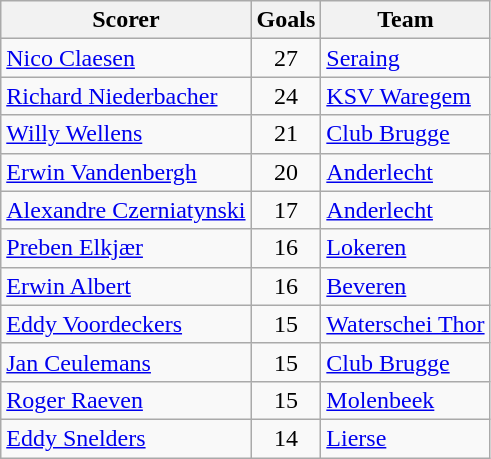<table class="wikitable">
<tr>
<th>Scorer</th>
<th>Goals</th>
<th>Team</th>
</tr>
<tr>
<td> <a href='#'>Nico Claesen</a></td>
<td style="text-align:center;">27</td>
<td><a href='#'>Seraing</a></td>
</tr>
<tr>
<td> <a href='#'>Richard Niederbacher</a></td>
<td style="text-align:center;">24</td>
<td><a href='#'>KSV Waregem</a></td>
</tr>
<tr>
<td> <a href='#'>Willy Wellens</a></td>
<td style="text-align:center;">21</td>
<td><a href='#'>Club Brugge</a></td>
</tr>
<tr>
<td> <a href='#'>Erwin Vandenbergh</a></td>
<td style="text-align:center;">20</td>
<td><a href='#'>Anderlecht</a></td>
</tr>
<tr>
<td> <a href='#'>Alexandre Czerniatynski</a></td>
<td style="text-align:center;">17</td>
<td><a href='#'>Anderlecht</a></td>
</tr>
<tr>
<td> <a href='#'>Preben Elkjær</a></td>
<td style="text-align:center;">16</td>
<td><a href='#'>Lokeren</a></td>
</tr>
<tr>
<td> <a href='#'>Erwin Albert</a></td>
<td style="text-align:center;">16</td>
<td><a href='#'> Beveren</a></td>
</tr>
<tr>
<td> <a href='#'>Eddy Voordeckers</a></td>
<td style="text-align:center;">15</td>
<td><a href='#'>Waterschei Thor</a></td>
</tr>
<tr>
<td> <a href='#'>Jan Ceulemans</a></td>
<td style="text-align:center;">15</td>
<td><a href='#'>Club Brugge</a></td>
</tr>
<tr>
<td> <a href='#'>Roger Raeven</a></td>
<td style="text-align:center;">15</td>
<td><a href='#'>Molenbeek</a></td>
</tr>
<tr>
<td> <a href='#'>Eddy Snelders</a></td>
<td style="text-align:center;">14</td>
<td><a href='#'>Lierse</a></td>
</tr>
</table>
